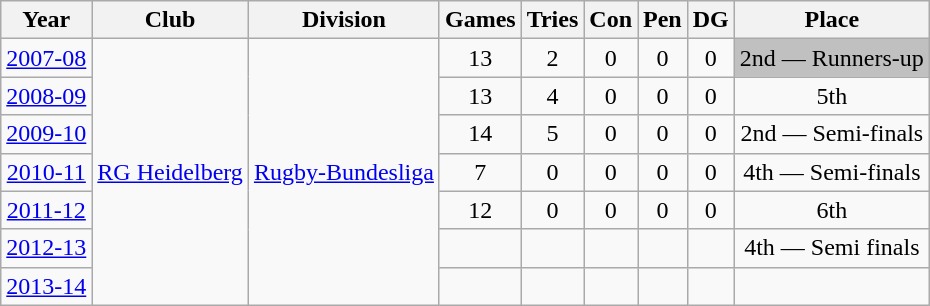<table class="wikitable">
<tr>
<th>Year</th>
<th>Club</th>
<th>Division</th>
<th>Games</th>
<th>Tries</th>
<th>Con</th>
<th>Pen</th>
<th>DG</th>
<th>Place</th>
</tr>
<tr align="center">
<td><a href='#'>2007-08</a></td>
<td rowspan=7><a href='#'>RG Heidelberg</a></td>
<td rowspan=7><a href='#'>Rugby-Bundesliga</a></td>
<td>13</td>
<td>2</td>
<td>0</td>
<td>0</td>
<td>0</td>
<td bgcolor=silver>2nd — Runners-up</td>
</tr>
<tr align="center">
<td><a href='#'>2008-09</a></td>
<td>13</td>
<td>4</td>
<td>0</td>
<td>0</td>
<td>0</td>
<td>5th</td>
</tr>
<tr align="center">
<td><a href='#'>2009-10</a></td>
<td>14</td>
<td>5</td>
<td>0</td>
<td>0</td>
<td>0</td>
<td>2nd — Semi-finals</td>
</tr>
<tr align="center">
<td><a href='#'>2010-11</a></td>
<td>7</td>
<td>0</td>
<td>0</td>
<td>0</td>
<td>0</td>
<td>4th — Semi-finals</td>
</tr>
<tr align="center">
<td><a href='#'>2011-12</a></td>
<td>12</td>
<td>0</td>
<td>0</td>
<td>0</td>
<td>0</td>
<td>6th</td>
</tr>
<tr align="center">
<td><a href='#'>2012-13</a></td>
<td></td>
<td></td>
<td></td>
<td></td>
<td></td>
<td>4th — Semi finals</td>
</tr>
<tr align="center">
<td><a href='#'>2013-14</a></td>
<td></td>
<td></td>
<td></td>
<td></td>
<td></td>
<td></td>
</tr>
</table>
